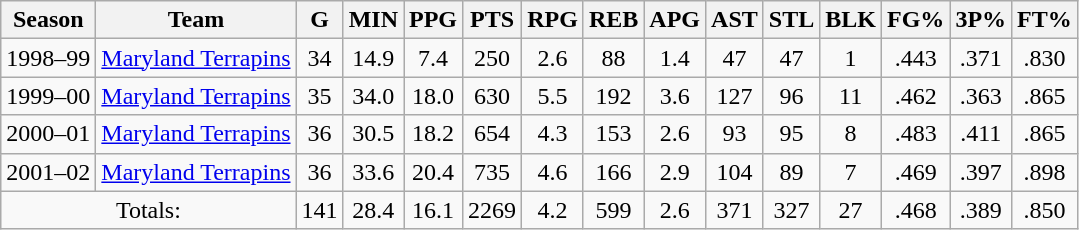<table class="wikitable" style="text-align: center;">
<tr>
<th>Season</th>
<th>Team</th>
<th>G</th>
<th>MIN</th>
<th>PPG</th>
<th>PTS</th>
<th>RPG</th>
<th>REB</th>
<th>APG</th>
<th>AST</th>
<th>STL</th>
<th>BLK</th>
<th>FG%</th>
<th>3P%</th>
<th>FT%</th>
</tr>
<tr>
<td>1998–99</td>
<td><a href='#'>Maryland Terrapins</a></td>
<td>34</td>
<td>14.9</td>
<td>7.4</td>
<td>250</td>
<td>2.6</td>
<td>88</td>
<td>1.4</td>
<td>47</td>
<td>47</td>
<td>1</td>
<td>.443</td>
<td>.371</td>
<td>.830</td>
</tr>
<tr>
<td>1999–00</td>
<td><a href='#'>Maryland Terrapins</a></td>
<td>35</td>
<td>34.0</td>
<td>18.0</td>
<td>630</td>
<td>5.5</td>
<td>192</td>
<td>3.6</td>
<td>127</td>
<td>96</td>
<td>11</td>
<td>.462</td>
<td>.363</td>
<td>.865</td>
</tr>
<tr>
<td>2000–01</td>
<td><a href='#'>Maryland Terrapins</a></td>
<td>36</td>
<td>30.5</td>
<td>18.2</td>
<td>654</td>
<td>4.3</td>
<td>153</td>
<td>2.6</td>
<td>93</td>
<td>95</td>
<td>8</td>
<td>.483</td>
<td>.411</td>
<td>.865</td>
</tr>
<tr>
<td>2001–02</td>
<td><a href='#'>Maryland Terrapins</a></td>
<td>36</td>
<td>33.6</td>
<td>20.4</td>
<td>735</td>
<td>4.6</td>
<td>166</td>
<td>2.9</td>
<td>104</td>
<td>89</td>
<td>7</td>
<td>.469</td>
<td>.397</td>
<td>.898</td>
</tr>
<tr>
<td colspan=2>Totals:</td>
<td>141</td>
<td>28.4</td>
<td>16.1</td>
<td>2269</td>
<td>4.2</td>
<td>599</td>
<td>2.6</td>
<td>371</td>
<td>327</td>
<td>27</td>
<td>.468</td>
<td>.389</td>
<td>.850</td>
</tr>
</table>
